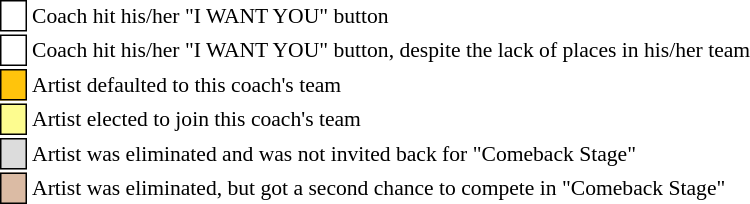<table class="toccolours" style="font-size: 90%; white-space: nowrap;">
<tr>
<td style="background-color:white; border: 1px solid black;"> <strong></strong> </td>
<td>Coach hit his/her "I WANT YOU" button</td>
</tr>
<tr>
<td style="background-color:white; border: 1px solid black;"> <strong></strong> </td>
<td>Coach hit his/her "I WANT YOU" button, despite the lack of places in his/her team</td>
</tr>
<tr>
<td style="background-color:#FFC40C; border: 1px solid black">    </td>
<td>Artist defaulted to this coach's team</td>
</tr>
<tr>
<td style="background-color:#fdfc8f; border: 1px solid black;">    </td>
<td style="padding-right: 8px">Artist elected to join this coach's team</td>
</tr>
<tr>
<td style="background-color:#DCDCDC; border: 1px solid black">    </td>
<td>Artist was eliminated and was not invited back for "Comeback Stage"</td>
</tr>
<tr>
<td style="background-color:#dbbba4; border: 1px solid black">    </td>
<td>Artist was eliminated, but got a second chance to compete in "Comeback Stage"</td>
</tr>
</table>
